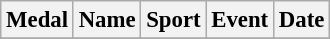<table class="wikitable sortable" style="font-size: 95%;">
<tr>
<th>Medal</th>
<th>Name</th>
<th>Sport</th>
<th>Event</th>
<th>Date</th>
</tr>
<tr>
</tr>
</table>
